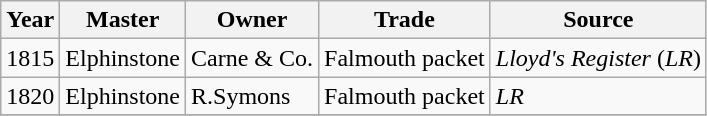<table class="sortable wikitable">
<tr>
<th>Year</th>
<th>Master</th>
<th>Owner</th>
<th>Trade</th>
<th>Source</th>
</tr>
<tr>
<td>1815</td>
<td>Elphinstone</td>
<td>Carne & Co.</td>
<td>Falmouth packet</td>
<td><em>Lloyd's Register</em> (<em>LR</em>)</td>
</tr>
<tr>
<td>1820</td>
<td>Elphinstone</td>
<td>R.Symons</td>
<td>Falmouth packet</td>
<td><em>LR</em></td>
</tr>
<tr>
</tr>
</table>
